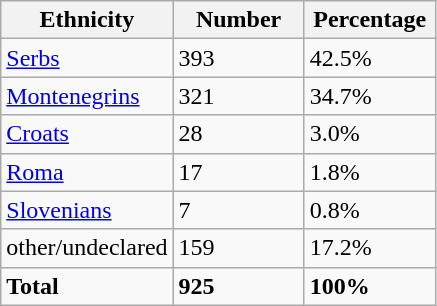<table class="wikitable">
<tr>
<th width="100px">Ethnicity</th>
<th width="80px">Number</th>
<th width="80px">Percentage</th>
</tr>
<tr>
<td><a href='#'>Serbs</a></td>
<td>393</td>
<td>42.5%</td>
</tr>
<tr>
<td><a href='#'>Montenegrins</a></td>
<td>321</td>
<td>34.7%</td>
</tr>
<tr>
<td><a href='#'>Croats</a></td>
<td>28</td>
<td>3.0%</td>
</tr>
<tr>
<td><a href='#'>Roma</a></td>
<td>17</td>
<td>1.8%</td>
</tr>
<tr>
<td><a href='#'>Slovenians</a></td>
<td>7</td>
<td>0.8%</td>
</tr>
<tr>
<td>other/undeclared</td>
<td>159</td>
<td>17.2%</td>
</tr>
<tr>
<td><strong>Total</strong></td>
<td><strong>925</strong></td>
<td><strong>100%</strong></td>
</tr>
</table>
